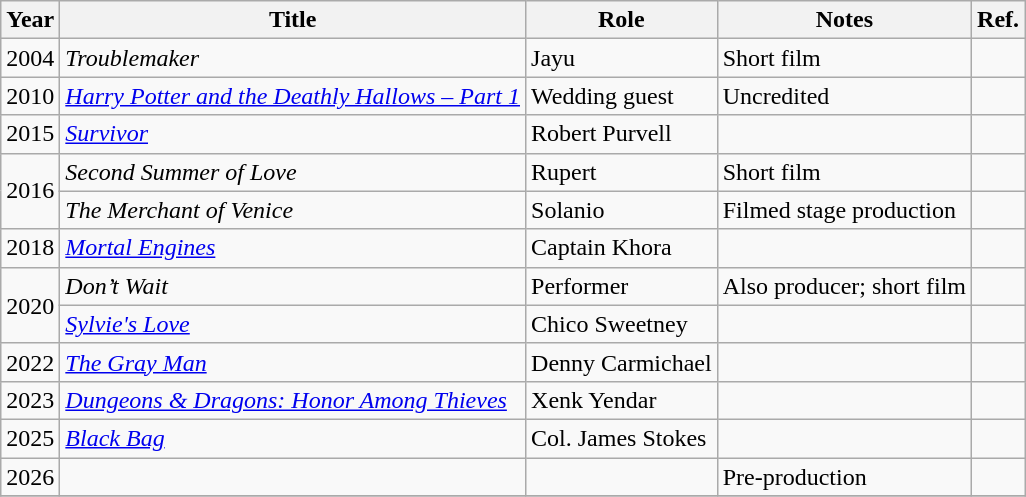<table class="wikitable sortable">
<tr>
<th>Year</th>
<th>Title</th>
<th>Role</th>
<th class="unsortable">Notes</th>
<th>Ref.</th>
</tr>
<tr>
<td>2004</td>
<td><em>Troublemaker</em></td>
<td>Jayu</td>
<td>Short film</td>
<td></td>
</tr>
<tr>
<td>2010</td>
<td><em><a href='#'>Harry Potter and the Deathly Hallows – Part 1</a></em></td>
<td>Wedding guest</td>
<td>Uncredited</td>
<td></td>
</tr>
<tr>
<td>2015</td>
<td><em><a href='#'>Survivor</a></em></td>
<td>Robert Purvell</td>
<td></td>
<td></td>
</tr>
<tr>
<td rowspan="2">2016</td>
<td><em>Second Summer of Love</em></td>
<td>Rupert</td>
<td>Short film</td>
<td></td>
</tr>
<tr>
<td><em>The Merchant of Venice</em></td>
<td>Solanio</td>
<td>Filmed stage production</td>
<td></td>
</tr>
<tr>
<td>2018</td>
<td><em><a href='#'>Mortal Engines</a></em></td>
<td>Captain Khora</td>
<td></td>
<td></td>
</tr>
<tr>
<td rowspan="2">2020</td>
<td><em>Don’t Wait</em></td>
<td>Performer</td>
<td>Also producer; short film</td>
<td></td>
</tr>
<tr>
<td><em><a href='#'>Sylvie's Love</a></em></td>
<td>Chico Sweetney</td>
<td></td>
<td></td>
</tr>
<tr>
<td>2022</td>
<td><em><a href='#'>The Gray Man</a></em></td>
<td>Denny Carmichael</td>
<td></td>
<td></td>
</tr>
<tr>
<td>2023</td>
<td><em><a href='#'>Dungeons & Dragons: Honor Among Thieves</a></em></td>
<td>Xenk Yendar</td>
<td></td>
<td></td>
</tr>
<tr>
<td>2025</td>
<td><em><a href='#'>Black Bag</a></em></td>
<td>Col. James Stokes</td>
<td></td>
<td></td>
</tr>
<tr>
<td>2026</td>
<td></td>
<td></td>
<td>Pre-production</td>
<td style="text-align: center;"></td>
</tr>
<tr>
</tr>
</table>
